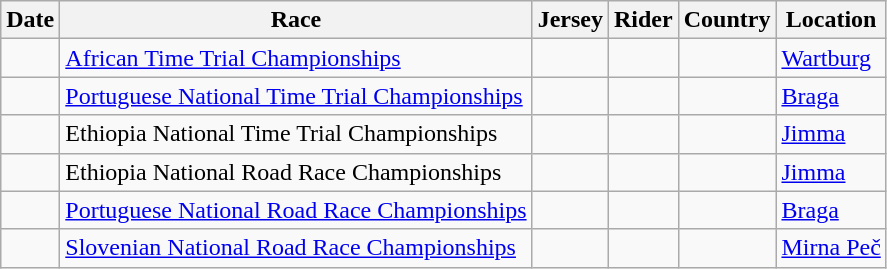<table class="wikitable">
<tr>
<th>Date</th>
<th>Race</th>
<th>Jersey</th>
<th>Rider</th>
<th>Country</th>
<th>Location</th>
</tr>
<tr>
<td></td>
<td><a href='#'>African Time Trial Championships</a></td>
<td></td>
<td></td>
<td></td>
<td><a href='#'>Wartburg</a></td>
</tr>
<tr>
<td></td>
<td><a href='#'>Portuguese National Time Trial Championships</a></td>
<td align=center></td>
<td></td>
<td></td>
<td><a href='#'>Braga</a></td>
</tr>
<tr>
<td></td>
<td>Ethiopia National Time Trial Championships</td>
<td align=center></td>
<td></td>
<td></td>
<td><a href='#'>Jimma</a></td>
</tr>
<tr>
<td></td>
<td>Ethiopia National Road Race Championships</td>
<td align=center></td>
<td></td>
<td></td>
<td><a href='#'>Jimma</a></td>
</tr>
<tr>
<td></td>
<td><a href='#'>Portuguese National Road Race Championships</a></td>
<td align=center></td>
<td></td>
<td></td>
<td><a href='#'>Braga</a></td>
</tr>
<tr>
<td></td>
<td><a href='#'>Slovenian National Road Race Championships</a></td>
<td align=center></td>
<td></td>
<td></td>
<td><a href='#'>Mirna Peč</a></td>
</tr>
</table>
